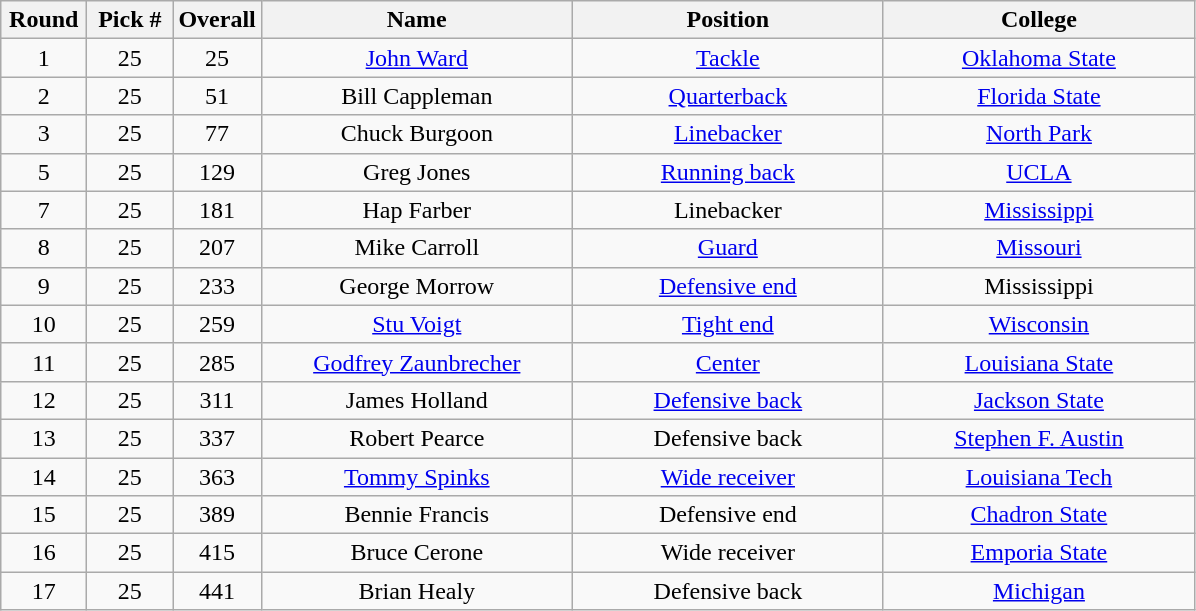<table class="wikitable sortable" style="text-align:center">
<tr>
<th width=50px>Round</th>
<th width=50px>Pick #</th>
<th width=50px>Overall</th>
<th width=200px>Name</th>
<th width=200px>Position</th>
<th width=200px>College</th>
</tr>
<tr>
<td>1</td>
<td>25</td>
<td>25</td>
<td><a href='#'>John Ward</a></td>
<td><a href='#'>Tackle</a></td>
<td><a href='#'>Oklahoma State</a></td>
</tr>
<tr>
<td>2</td>
<td>25</td>
<td>51</td>
<td>Bill Cappleman</td>
<td><a href='#'>Quarterback</a></td>
<td><a href='#'>Florida State</a></td>
</tr>
<tr>
<td>3</td>
<td>25</td>
<td>77</td>
<td>Chuck Burgoon</td>
<td><a href='#'>Linebacker</a></td>
<td><a href='#'>North Park</a></td>
</tr>
<tr>
<td>5</td>
<td>25</td>
<td>129</td>
<td>Greg Jones</td>
<td><a href='#'>Running back</a></td>
<td><a href='#'>UCLA</a></td>
</tr>
<tr>
<td>7</td>
<td>25</td>
<td>181</td>
<td>Hap Farber</td>
<td>Linebacker</td>
<td><a href='#'>Mississippi</a></td>
</tr>
<tr>
<td>8</td>
<td>25</td>
<td>207</td>
<td>Mike Carroll</td>
<td><a href='#'>Guard</a></td>
<td><a href='#'>Missouri</a></td>
</tr>
<tr>
<td>9</td>
<td>25</td>
<td>233</td>
<td>George Morrow</td>
<td><a href='#'>Defensive end</a></td>
<td>Mississippi</td>
</tr>
<tr>
<td>10</td>
<td>25</td>
<td>259</td>
<td><a href='#'>Stu Voigt</a></td>
<td><a href='#'>Tight end</a></td>
<td><a href='#'>Wisconsin</a></td>
</tr>
<tr>
<td>11</td>
<td>25</td>
<td>285</td>
<td><a href='#'>Godfrey Zaunbrecher</a></td>
<td><a href='#'>Center</a></td>
<td><a href='#'>Louisiana State</a></td>
</tr>
<tr>
<td>12</td>
<td>25</td>
<td>311</td>
<td>James Holland</td>
<td><a href='#'>Defensive back</a></td>
<td><a href='#'>Jackson State</a></td>
</tr>
<tr>
<td>13</td>
<td>25</td>
<td>337</td>
<td>Robert Pearce</td>
<td>Defensive back</td>
<td><a href='#'>Stephen F. Austin</a></td>
</tr>
<tr>
<td>14</td>
<td>25</td>
<td>363</td>
<td><a href='#'>Tommy Spinks</a></td>
<td><a href='#'>Wide receiver</a></td>
<td><a href='#'>Louisiana Tech</a></td>
</tr>
<tr>
<td>15</td>
<td>25</td>
<td>389</td>
<td>Bennie Francis</td>
<td>Defensive end</td>
<td><a href='#'>Chadron State</a></td>
</tr>
<tr>
<td>16</td>
<td>25</td>
<td>415</td>
<td>Bruce Cerone</td>
<td>Wide receiver</td>
<td><a href='#'>Emporia State</a></td>
</tr>
<tr>
<td>17</td>
<td>25</td>
<td>441</td>
<td>Brian Healy</td>
<td>Defensive back</td>
<td><a href='#'>Michigan</a></td>
</tr>
</table>
